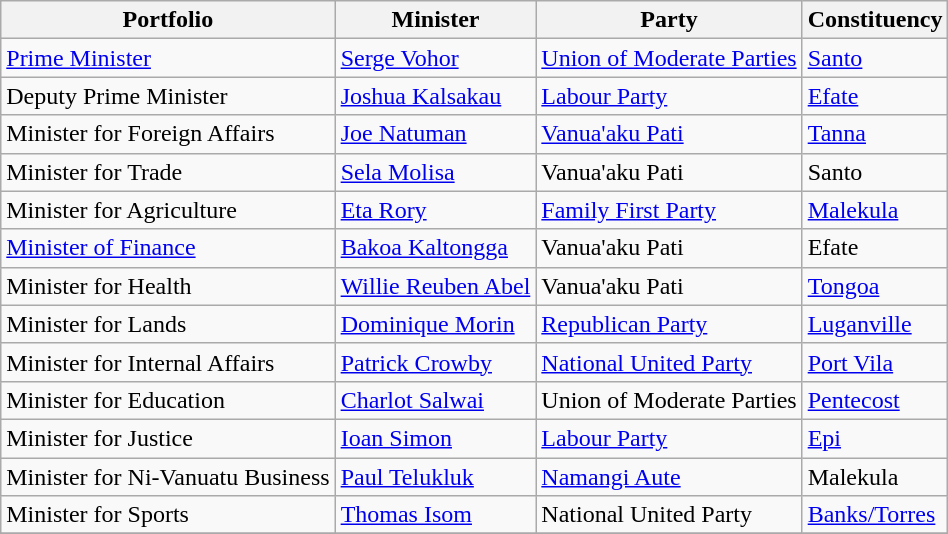<table class="wikitable">
<tr>
<th>Portfolio</th>
<th>Minister</th>
<th>Party</th>
<th>Constituency</th>
</tr>
<tr>
<td><a href='#'>Prime Minister</a></td>
<td><a href='#'>Serge Vohor</a></td>
<td><a href='#'>Union of Moderate Parties</a></td>
<td><a href='#'>Santo</a></td>
</tr>
<tr>
<td>Deputy Prime Minister</td>
<td><a href='#'>Joshua Kalsakau</a></td>
<td><a href='#'>Labour Party</a></td>
<td><a href='#'>Efate</a></td>
</tr>
<tr>
<td>Minister for Foreign Affairs</td>
<td><a href='#'>Joe Natuman</a></td>
<td><a href='#'>Vanua'aku Pati</a></td>
<td><a href='#'>Tanna</a></td>
</tr>
<tr>
<td>Minister for Trade</td>
<td><a href='#'>Sela Molisa</a></td>
<td>Vanua'aku Pati</td>
<td>Santo</td>
</tr>
<tr>
<td>Minister for Agriculture</td>
<td><a href='#'>Eta Rory</a></td>
<td><a href='#'>Family First Party</a></td>
<td><a href='#'>Malekula</a></td>
</tr>
<tr>
<td><a href='#'>Minister of Finance</a></td>
<td><a href='#'>Bakoa Kaltongga</a></td>
<td>Vanua'aku Pati</td>
<td>Efate</td>
</tr>
<tr>
<td>Minister for Health</td>
<td><a href='#'>Willie Reuben Abel</a></td>
<td>Vanua'aku Pati</td>
<td><a href='#'>Tongoa</a></td>
</tr>
<tr>
<td>Minister for Lands</td>
<td><a href='#'>Dominique Morin</a></td>
<td><a href='#'>Republican Party</a></td>
<td><a href='#'>Luganville</a></td>
</tr>
<tr>
<td>Minister for Internal Affairs</td>
<td><a href='#'>Patrick Crowby</a></td>
<td><a href='#'>National United Party</a></td>
<td><a href='#'>Port Vila</a></td>
</tr>
<tr>
<td>Minister for Education</td>
<td><a href='#'>Charlot Salwai</a></td>
<td>Union of Moderate Parties</td>
<td><a href='#'>Pentecost</a></td>
</tr>
<tr>
<td>Minister for Justice</td>
<td><a href='#'>Ioan Simon</a></td>
<td><a href='#'>Labour Party</a></td>
<td><a href='#'>Epi</a></td>
</tr>
<tr>
<td>Minister for Ni-Vanuatu Business</td>
<td><a href='#'>Paul Telukluk</a></td>
<td><a href='#'>Namangi Aute</a></td>
<td>Malekula</td>
</tr>
<tr>
<td>Minister for Sports</td>
<td><a href='#'>Thomas Isom</a></td>
<td>National United Party</td>
<td><a href='#'>Banks/Torres</a></td>
</tr>
<tr>
</tr>
</table>
